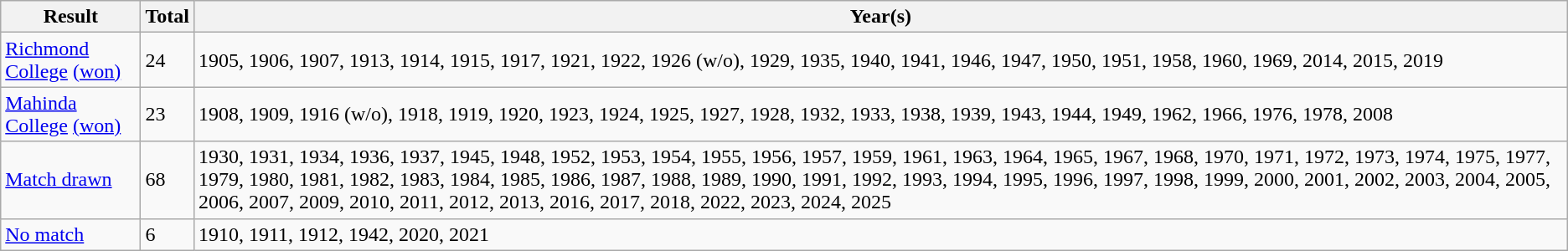<table class="wikitable">
<tr>
<th>Result</th>
<th>Total</th>
<th>Year(s)</th>
</tr>
<tr>
<td><a href='#'>Richmond College</a> <a href='#'>(won)</a></td>
<td>24</td>
<td>1905, 1906, 1907, 1913, 1914, 1915, 1917, 1921, 1922, 1926 (w/o), 1929, 1935, 1940, 1941, 1946, 1947, 1950, 1951, 1958, 1960, 1969, 2014, 2015, 2019</td>
</tr>
<tr>
<td><a href='#'>Mahinda College</a> <a href='#'>(won)</a></td>
<td>23</td>
<td>1908, 1909, 1916 (w/o), 1918, 1919, 1920, 1923, 1924, 1925, 1927, 1928, 1932, 1933, 1938, 1939, 1943, 1944, 1949, 1962, 1966, 1976, 1978, 2008</td>
</tr>
<tr>
<td><a href='#'>Match drawn</a></td>
<td>68</td>
<td>1930, 1931, 1934, 1936, 1937, 1945, 1948, 1952, 1953, 1954, 1955, 1956, 1957, 1959, 1961, 1963, 1964, 1965, 1967, 1968, 1970, 1971, 1972, 1973, 1974, 1975, 1977, 1979, 1980, 1981, 1982, 1983, 1984, 1985, 1986, 1987, 1988, 1989, 1990, 1991, 1992, 1993, 1994, 1995, 1996, 1997, 1998, 1999, 2000, 2001, 2002, 2003, 2004, 2005, 2006, 2007, 2009, 2010, 2011, 2012, 2013, 2016, 2017, 2018, 2022, 2023, 2024, 2025</td>
</tr>
<tr>
<td><a href='#'>No match</a></td>
<td>6</td>
<td>1910, 1911, 1912, 1942, 2020, 2021</td>
</tr>
</table>
